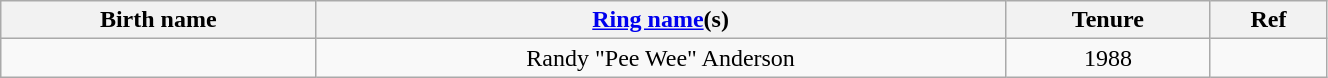<table class="sortable wikitable" style="text-align:center; width:70%;">
<tr>
<th>Birth name</th>
<th><a href='#'>Ring name</a>(s)</th>
<th>Tenure</th>
<th>Ref</th>
</tr>
<tr>
<td></td>
<td>Randy "Pee Wee" Anderson</td>
<td sort>1988</td>
<td><br></td>
</tr>
</table>
